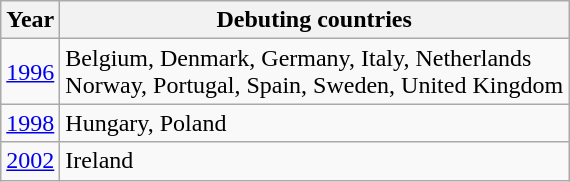<table class=wikitable>
<tr>
<th>Year</th>
<th>Debuting countries</th>
</tr>
<tr>
<td align=center><a href='#'>1996</a></td>
<td>Belgium, Denmark, Germany, Italy, Netherlands<br>Norway, Portugal, Spain, Sweden, United Kingdom</td>
</tr>
<tr>
<td align=center><a href='#'>1998</a></td>
<td>Hungary, Poland</td>
</tr>
<tr>
<td align=center><a href='#'>2002</a></td>
<td>Ireland</td>
</tr>
</table>
